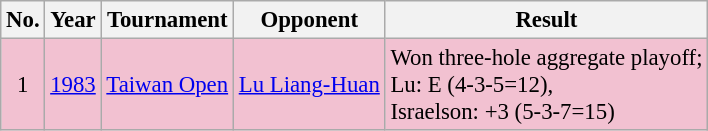<table class="wikitable" style="font-size:95%;">
<tr>
<th>No.</th>
<th>Year</th>
<th>Tournament</th>
<th>Opponent</th>
<th>Result</th>
</tr>
<tr style="background:#F2C1D1;">
<td align=center>1</td>
<td><a href='#'>1983</a></td>
<td><a href='#'>Taiwan Open</a></td>
<td> <a href='#'>Lu Liang-Huan</a></td>
<td>Won three-hole aggregate playoff;<br>Lu: E (4-3-5=12),<br>Israelson: +3 (5-3-7=15)</td>
</tr>
</table>
